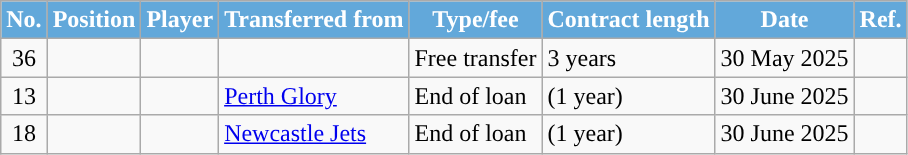<table class="wikitable plainrowheaders sortable" style="text-align:center; text-align:left">
<tr>
<th scope="col" style="background:#62a8da;color:white">No.</th>
<th scope="col" style="background:#62a8da;color:white">Position</th>
<th scope="col" style="background:#62a8da;color:white">Player</th>
<th scope="col" style="background:#62a8da;color:white">Transferred from</th>
<th scope="col" style="background:#62a8da;color:white">Type/fee</th>
<th scope="col" style="background:#62a8da;color:white">Contract length</th>
<th scope="col" style="background:#62a8da;color:white">Date</th>
<th scope="col" class="unsortable" style="background:#62a8da;color:white">Ref.</th>
</tr>
<tr>
<td style="text-align:center;">36</td>
<td style="text-align:center;"></td>
<td></td>
<td></td>
<td>Free transfer</td>
<td>3 years</td>
<td>30 May 2025</td>
<td></td>
</tr>
<tr>
<td style="text-align:center;">13</td>
<td style="text-align:center;"></td>
<td></td>
<td><a href='#'>Perth Glory</a></td>
<td>End of loan</td>
<td>(1 year)</td>
<td>30 June 2025</td>
<td></td>
</tr>
<tr>
<td style="text-align:center;">18</td>
<td style="text-align:center;"></td>
<td></td>
<td><a href='#'>Newcastle Jets</a></td>
<td>End of loan</td>
<td>(1 year)</td>
<td>30 June 2025</td>
<td></td>
</tr>
</table>
